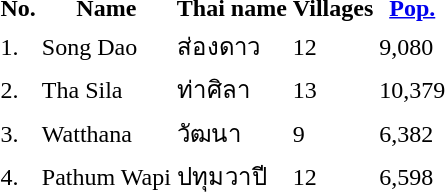<table>
<tr>
<th>No.</th>
<th>Name</th>
<th>Thai name</th>
<th>Villages</th>
<th><a href='#'>Pop.</a></th>
</tr>
<tr>
<td>1.</td>
<td>Song Dao</td>
<td>ส่องดาว</td>
<td>12</td>
<td>9,080</td>
<td></td>
</tr>
<tr>
<td>2.</td>
<td>Tha Sila</td>
<td>ท่าศิลา</td>
<td>13</td>
<td>10,379</td>
<td></td>
</tr>
<tr>
<td>3.</td>
<td>Watthana</td>
<td>วัฒนา</td>
<td>9</td>
<td>6,382</td>
<td></td>
</tr>
<tr>
<td>4.</td>
<td>Pathum Wapi</td>
<td>ปทุมวาปี</td>
<td>12</td>
<td>6,598</td>
<td></td>
</tr>
</table>
